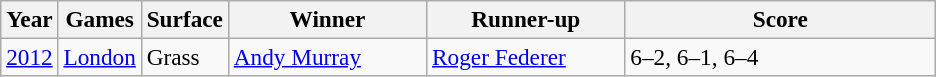<table class="sortable wikitable" style=font-size:97%>
<tr>
<th>Year</th>
<th>Games</th>
<th>Surface</th>
<th width=125>Winner</th>
<th width=125>Runner-up</th>
<th style="width:200px" class="unsortable">Score</th>
</tr>
<tr>
<td><a href='#'>2012</a></td>
<td><a href='#'>London</a></td>
<td>Grass</td>
<td> <a href='#'>Andy Murray</a></td>
<td> <a href='#'>Roger Federer</a></td>
<td>6–2, 6–1, 6–4</td>
</tr>
</table>
